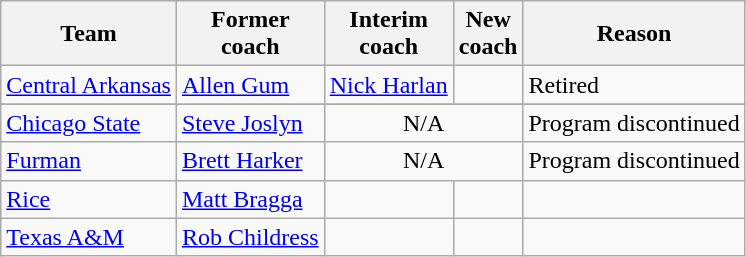<table class="wikitable">
<tr>
<th>Team</th>
<th>Former<br>coach</th>
<th>Interim<br>coach</th>
<th>New<br>coach</th>
<th>Reason</th>
</tr>
<tr>
<td><a href='#'>Central Arkansas</a></td>
<td><a href='#'>Allen Gum</a></td>
<td><a href='#'>Nick Harlan</a></td>
<td></td>
<td>Retired</td>
</tr>
<tr>
</tr>
<tr>
<td><a href='#'>Chicago State</a></td>
<td><a href='#'>Steve Joslyn</a></td>
<td colspan=2 align=center>N/A</td>
<td>Program discontinued</td>
</tr>
<tr>
<td><a href='#'>Furman</a></td>
<td><a href='#'>Brett Harker</a></td>
<td colspan=2 align=center>N/A</td>
<td>Program discontinued</td>
</tr>
<tr>
<td><a href='#'>Rice</a></td>
<td><a href='#'>Matt Bragga</a></td>
<td></td>
<td></td>
<td></td>
</tr>
<tr>
<td><a href='#'>Texas A&M</a></td>
<td><a href='#'>Rob Childress</a></td>
<td></td>
<td></td>
<td></td>
</tr>
</table>
